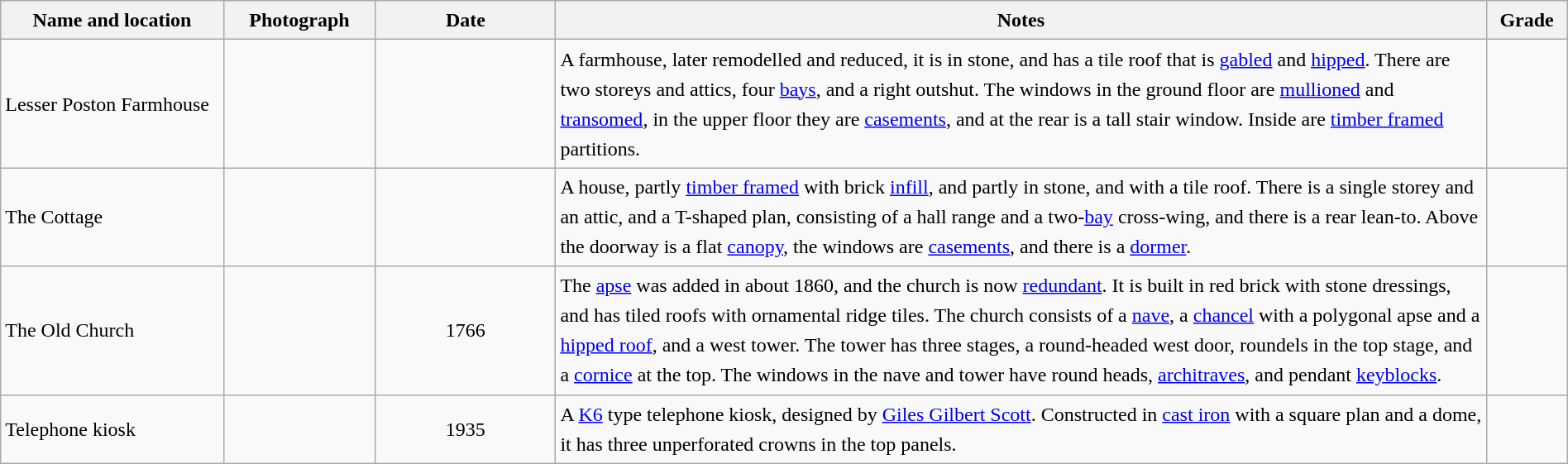<table class="wikitable sortable plainrowheaders" style="width:100%; border:0; text-align:left; line-height:150%;">
<tr>
<th scope="col"  style="width:150px">Name and location</th>
<th scope="col"  style="width:100px" class="unsortable">Photograph</th>
<th scope="col"  style="width:120px">Date</th>
<th scope="col"  style="width:650px" class="unsortable">Notes</th>
<th scope="col"  style="width:50px">Grade</th>
</tr>
<tr>
<td>Lesser Poston Farmhouse<br><small></small></td>
<td></td>
<td align="center"></td>
<td>A farmhouse, later remodelled and reduced, it is in stone, and has a tile roof that is <a href='#'>gabled</a> and <a href='#'>hipped</a>.  There are two storeys and attics, four <a href='#'>bays</a>, and a right outshut.  The windows in the ground floor are <a href='#'>mullioned</a> and <a href='#'>transomed</a>, in the upper floor they are <a href='#'>casements</a>, and at the rear is a tall stair window.  Inside are <a href='#'>timber framed</a> partitions.</td>
<td align="center" ></td>
</tr>
<tr>
<td>The Cottage<br><small></small></td>
<td></td>
<td align="center"></td>
<td>A house, partly <a href='#'>timber framed</a> with brick <a href='#'>infill</a>, and partly in stone, and with a tile roof.  There is a single storey and an attic, and a T-shaped plan, consisting of a hall range and a two-<a href='#'>bay</a> cross-wing, and there is a rear lean-to.  Above the doorway is a flat <a href='#'>canopy</a>, the windows are <a href='#'>casements</a>, and there is a <a href='#'>dormer</a>.</td>
<td align="center" ></td>
</tr>
<tr>
<td>The Old Church<br><small></small></td>
<td></td>
<td align="center">1766</td>
<td>The <a href='#'>apse</a> was added in about 1860, and the church is now <a href='#'>redundant</a>.  It is built in red brick with stone dressings, and has tiled roofs with ornamental ridge tiles.  The church consists of a <a href='#'>nave</a>, a <a href='#'>chancel</a> with a polygonal apse and a <a href='#'>hipped roof</a>, and a west tower.  The tower has three stages, a round-headed west door, roundels in the top stage, and a <a href='#'>cornice</a> at the top.  The windows in the nave and tower have round heads, <a href='#'>architraves</a>, and pendant <a href='#'>keyblocks</a>.</td>
<td align="center" ></td>
</tr>
<tr>
<td>Telephone kiosk<br><small></small></td>
<td></td>
<td align="center">1935</td>
<td>A <a href='#'>K6</a> type telephone kiosk, designed by <a href='#'>Giles Gilbert Scott</a>.  Constructed in <a href='#'>cast iron</a> with a square plan and a dome, it has three unperforated crowns in the top panels.</td>
<td align="center" ></td>
</tr>
<tr>
</tr>
</table>
